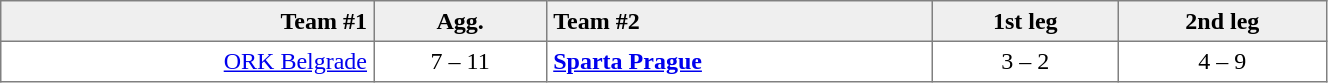<table border=1 cellspacing=0 cellpadding=4 style="border-collapse: collapse;" width=70%>
<tr bgcolor="efefef">
<th align=right>Team #1</th>
<th>Agg.</th>
<th align=left>Team #2</th>
<th>1st leg</th>
<th>2nd leg</th>
</tr>
<tr>
<td align=right><a href='#'>ORK Belgrade</a> </td>
<td align=center>7 – 11</td>
<td> <strong><a href='#'>Sparta Prague</a></strong></td>
<td align=center>3 – 2</td>
<td align=center>4 – 9</td>
</tr>
</table>
